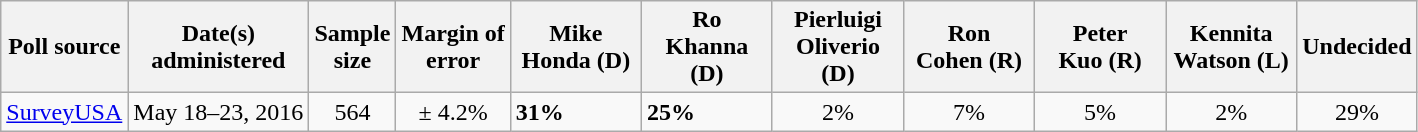<table class="wikitable">
<tr>
<th>Poll source</th>
<th>Date(s)<br>administered</th>
<th>Sample<br>size</th>
<th>Margin of<br>error</th>
<th style="width:80px;">Mike<br>Honda (D)</th>
<th style="width:80px;">Ro<br>Khanna (D)</th>
<th style="width:80px;">Pierluigi<br>Oliverio (D)</th>
<th style="width:80px;">Ron<br>Cohen (R)</th>
<th style="width:80px;">Peter<br>Kuo (R)</th>
<th style="width:80px;">Kennita<br>Watson (L)</th>
<th>Undecided</th>
</tr>
<tr>
<td><a href='#'>SurveyUSA</a></td>
<td align=center>May 18–23, 2016</td>
<td align=center>564</td>
<td align=center>± 4.2%</td>
<td><strong>31%</strong></td>
<td><strong>25%</strong></td>
<td align=center>2%</td>
<td align=center>7%</td>
<td align=center>5%</td>
<td align=center>2%</td>
<td align=center>29%</td>
</tr>
</table>
